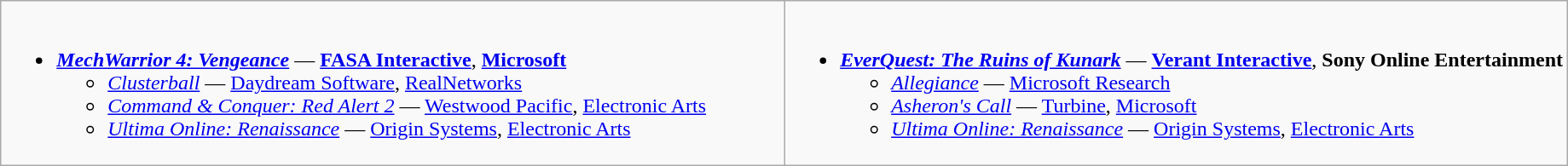<table class="wikitable">
<tr>
<td valign="top" width="50%"><br><ul><li><strong><em><a href='#'>MechWarrior 4: Vengeance</a></em></strong> — <strong><a href='#'>FASA Interactive</a></strong>, <strong><a href='#'>Microsoft</a></strong><ul><li><em><a href='#'>Clusterball</a></em> — <a href='#'>Daydream Software</a>, <a href='#'>RealNetworks</a></li><li><em><a href='#'>Command & Conquer: Red Alert 2</a></em> — <a href='#'>Westwood Pacific</a>, <a href='#'>Electronic Arts</a></li><li><em><a href='#'>Ultima Online: Renaissance</a></em> — <a href='#'>Origin Systems</a>, <a href='#'>Electronic Arts</a></li></ul></li></ul></td>
<td valign="top" width="50%"><br><ul><li><strong><em><a href='#'>EverQuest: The Ruins of Kunark</a></em></strong> — <strong><a href='#'>Verant Interactive</a></strong>, <strong>Sony Online Entertainment</strong><ul><li><em><a href='#'>Allegiance</a></em> — <a href='#'>Microsoft Research</a></li><li><em><a href='#'>Asheron's Call</a></em> — <a href='#'>Turbine</a>, <a href='#'>Microsoft</a></li><li><em><a href='#'>Ultima Online: Renaissance</a></em> — <a href='#'>Origin Systems</a>, <a href='#'>Electronic Arts</a></li></ul></li></ul></td>
</tr>
</table>
